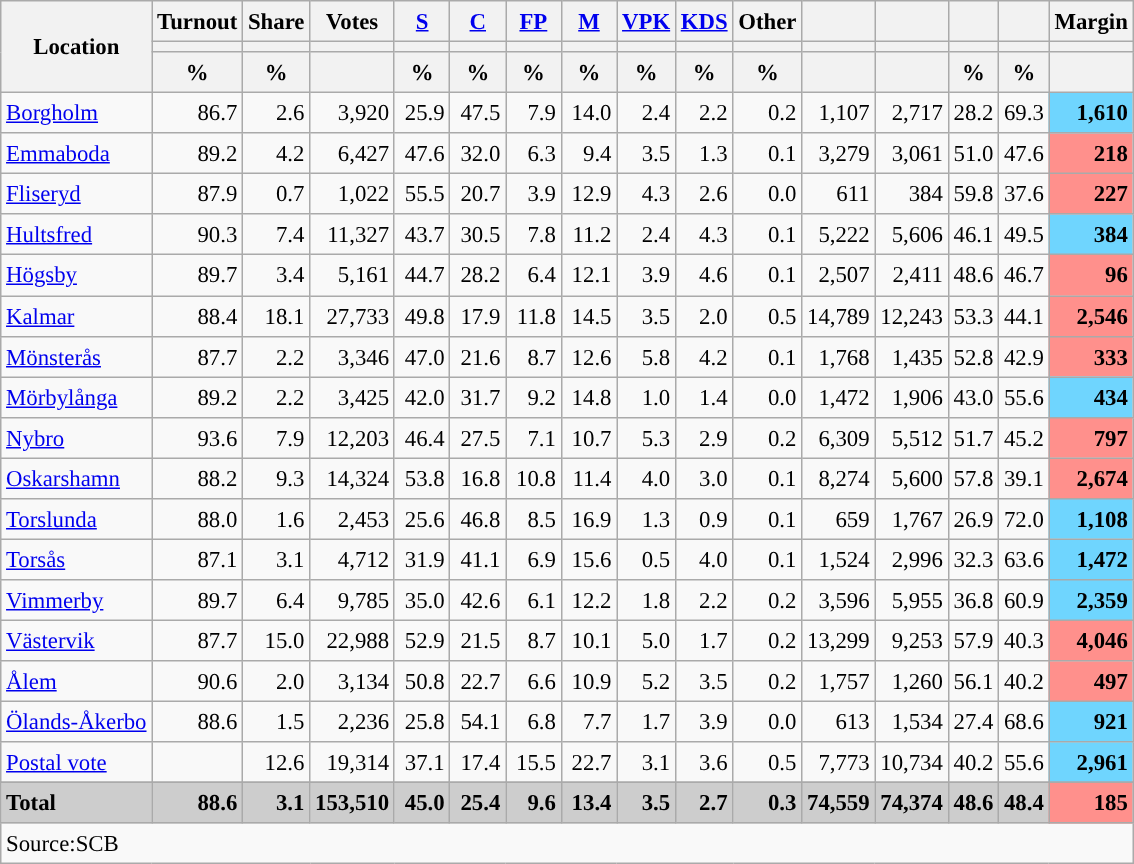<table class="wikitable sortable" style="text-align:right; font-size:95%; line-height:20px;">
<tr>
<th rowspan="3">Location</th>
<th>Turnout</th>
<th>Share</th>
<th>Votes</th>
<th width="30px" class="unsortable"><a href='#'>S</a></th>
<th width="30px" class="unsortable"><a href='#'>C</a></th>
<th width="30px" class="unsortable"><a href='#'>FP</a></th>
<th width="30px" class="unsortable"><a href='#'>M</a></th>
<th width="30px" class="unsortable"><a href='#'>VPK</a></th>
<th width="30px" class="unsortable"><a href='#'>KDS</a></th>
<th width="30px" class="unsortable">Other</th>
<th></th>
<th></th>
<th></th>
<th></th>
<th>Margin</th>
</tr>
<tr>
<th></th>
<th></th>
<th></th>
<th style="background:"></th>
<th style="background:"></th>
<th style="background:"></th>
<th style="background:"></th>
<th style="background:"></th>
<th style="background:"></th>
<th style="background:"></th>
<th style="background:"></th>
<th style="background:"></th>
<th style="background:"></th>
<th style="background:"></th>
<th></th>
</tr>
<tr>
<th data-sort-type="number">%</th>
<th data-sort-type="number">%</th>
<th></th>
<th data-sort-type="number">%</th>
<th data-sort-type="number">%</th>
<th data-sort-type="number">%</th>
<th data-sort-type="number">%</th>
<th data-sort-type="number">%</th>
<th data-sort-type="number">%</th>
<th data-sort-type="number">%</th>
<th data-sort-type="number"></th>
<th data-sort-type="number"></th>
<th data-sort-type="number">%</th>
<th data-sort-type="number">%</th>
<th data-sort-type="number"></th>
</tr>
<tr>
<td align=left><a href='#'>Borgholm</a></td>
<td>86.7</td>
<td>2.6</td>
<td>3,920</td>
<td>25.9</td>
<td>47.5</td>
<td>7.9</td>
<td>14.0</td>
<td>2.4</td>
<td>2.2</td>
<td>0.2</td>
<td>1,107</td>
<td>2,717</td>
<td>28.2</td>
<td>69.3</td>
<td bgcolor=#6fd5fe><strong>1,610</strong></td>
</tr>
<tr>
<td align=left><a href='#'>Emmaboda</a></td>
<td>89.2</td>
<td>4.2</td>
<td>6,427</td>
<td>47.6</td>
<td>32.0</td>
<td>6.3</td>
<td>9.4</td>
<td>3.5</td>
<td>1.3</td>
<td>0.1</td>
<td>3,279</td>
<td>3,061</td>
<td>51.0</td>
<td>47.6</td>
<td bgcolor=#ff908c><strong>218</strong></td>
</tr>
<tr>
<td align=left><a href='#'>Fliseryd</a></td>
<td>87.9</td>
<td>0.7</td>
<td>1,022</td>
<td>55.5</td>
<td>20.7</td>
<td>3.9</td>
<td>12.9</td>
<td>4.3</td>
<td>2.6</td>
<td>0.0</td>
<td>611</td>
<td>384</td>
<td>59.8</td>
<td>37.6</td>
<td bgcolor=#ff908c><strong>227</strong></td>
</tr>
<tr>
<td align=left><a href='#'>Hultsfred</a></td>
<td>90.3</td>
<td>7.4</td>
<td>11,327</td>
<td>43.7</td>
<td>30.5</td>
<td>7.8</td>
<td>11.2</td>
<td>2.4</td>
<td>4.3</td>
<td>0.1</td>
<td>5,222</td>
<td>5,606</td>
<td>46.1</td>
<td>49.5</td>
<td bgcolor=#6fd5fe><strong>384</strong></td>
</tr>
<tr>
<td align=left><a href='#'>Högsby</a></td>
<td>89.7</td>
<td>3.4</td>
<td>5,161</td>
<td>44.7</td>
<td>28.2</td>
<td>6.4</td>
<td>12.1</td>
<td>3.9</td>
<td>4.6</td>
<td>0.1</td>
<td>2,507</td>
<td>2,411</td>
<td>48.6</td>
<td>46.7</td>
<td bgcolor=#ff908c><strong>96</strong></td>
</tr>
<tr>
<td align=left><a href='#'>Kalmar</a></td>
<td>88.4</td>
<td>18.1</td>
<td>27,733</td>
<td>49.8</td>
<td>17.9</td>
<td>11.8</td>
<td>14.5</td>
<td>3.5</td>
<td>2.0</td>
<td>0.5</td>
<td>14,789</td>
<td>12,243</td>
<td>53.3</td>
<td>44.1</td>
<td bgcolor=#ff908c><strong>2,546</strong></td>
</tr>
<tr>
<td align=left><a href='#'>Mönsterås</a></td>
<td>87.7</td>
<td>2.2</td>
<td>3,346</td>
<td>47.0</td>
<td>21.6</td>
<td>8.7</td>
<td>12.6</td>
<td>5.8</td>
<td>4.2</td>
<td>0.1</td>
<td>1,768</td>
<td>1,435</td>
<td>52.8</td>
<td>42.9</td>
<td bgcolor=#ff908c><strong>333</strong></td>
</tr>
<tr>
<td align=left><a href='#'>Mörbylånga</a></td>
<td>89.2</td>
<td>2.2</td>
<td>3,425</td>
<td>42.0</td>
<td>31.7</td>
<td>9.2</td>
<td>14.8</td>
<td>1.0</td>
<td>1.4</td>
<td>0.0</td>
<td>1,472</td>
<td>1,906</td>
<td>43.0</td>
<td>55.6</td>
<td bgcolor=#6fd5fe><strong>434</strong></td>
</tr>
<tr>
<td align=left><a href='#'>Nybro</a></td>
<td>93.6</td>
<td>7.9</td>
<td>12,203</td>
<td>46.4</td>
<td>27.5</td>
<td>7.1</td>
<td>10.7</td>
<td>5.3</td>
<td>2.9</td>
<td>0.2</td>
<td>6,309</td>
<td>5,512</td>
<td>51.7</td>
<td>45.2</td>
<td bgcolor=#ff908c><strong>797</strong></td>
</tr>
<tr>
<td align=left><a href='#'>Oskarshamn</a></td>
<td>88.2</td>
<td>9.3</td>
<td>14,324</td>
<td>53.8</td>
<td>16.8</td>
<td>10.8</td>
<td>11.4</td>
<td>4.0</td>
<td>3.0</td>
<td>0.1</td>
<td>8,274</td>
<td>5,600</td>
<td>57.8</td>
<td>39.1</td>
<td bgcolor=#ff908c><strong>2,674</strong></td>
</tr>
<tr>
<td align=left><a href='#'>Torslunda</a></td>
<td>88.0</td>
<td>1.6</td>
<td>2,453</td>
<td>25.6</td>
<td>46.8</td>
<td>8.5</td>
<td>16.9</td>
<td>1.3</td>
<td>0.9</td>
<td>0.1</td>
<td>659</td>
<td>1,767</td>
<td>26.9</td>
<td>72.0</td>
<td bgcolor=#6fd5fe><strong>1,108</strong></td>
</tr>
<tr>
<td align=left><a href='#'>Torsås</a></td>
<td>87.1</td>
<td>3.1</td>
<td>4,712</td>
<td>31.9</td>
<td>41.1</td>
<td>6.9</td>
<td>15.6</td>
<td>0.5</td>
<td>4.0</td>
<td>0.1</td>
<td>1,524</td>
<td>2,996</td>
<td>32.3</td>
<td>63.6</td>
<td bgcolor=#6fd5fe><strong>1,472</strong></td>
</tr>
<tr>
<td align=left><a href='#'>Vimmerby</a></td>
<td>89.7</td>
<td>6.4</td>
<td>9,785</td>
<td>35.0</td>
<td>42.6</td>
<td>6.1</td>
<td>12.2</td>
<td>1.8</td>
<td>2.2</td>
<td>0.2</td>
<td>3,596</td>
<td>5,955</td>
<td>36.8</td>
<td>60.9</td>
<td bgcolor=#6fd5fe><strong>2,359</strong></td>
</tr>
<tr>
<td align=left><a href='#'>Västervik</a></td>
<td>87.7</td>
<td>15.0</td>
<td>22,988</td>
<td>52.9</td>
<td>21.5</td>
<td>8.7</td>
<td>10.1</td>
<td>5.0</td>
<td>1.7</td>
<td>0.2</td>
<td>13,299</td>
<td>9,253</td>
<td>57.9</td>
<td>40.3</td>
<td bgcolor=#ff908c><strong>4,046</strong></td>
</tr>
<tr>
<td align=left><a href='#'>Ålem</a></td>
<td>90.6</td>
<td>2.0</td>
<td>3,134</td>
<td>50.8</td>
<td>22.7</td>
<td>6.6</td>
<td>10.9</td>
<td>5.2</td>
<td>3.5</td>
<td>0.2</td>
<td>1,757</td>
<td>1,260</td>
<td>56.1</td>
<td>40.2</td>
<td bgcolor=#ff908c><strong>497</strong></td>
</tr>
<tr>
<td align=left><a href='#'>Ölands-Åkerbo</a></td>
<td>88.6</td>
<td>1.5</td>
<td>2,236</td>
<td>25.8</td>
<td>54.1</td>
<td>6.8</td>
<td>7.7</td>
<td>1.7</td>
<td>3.9</td>
<td>0.0</td>
<td>613</td>
<td>1,534</td>
<td>27.4</td>
<td>68.6</td>
<td bgcolor=#6fd5fe><strong>921</strong></td>
</tr>
<tr>
<td align=left><a href='#'>Postal vote</a></td>
<td></td>
<td>12.6</td>
<td>19,314</td>
<td>37.1</td>
<td>17.4</td>
<td>15.5</td>
<td>22.7</td>
<td>3.1</td>
<td>3.6</td>
<td>0.5</td>
<td>7,773</td>
<td>10,734</td>
<td>40.2</td>
<td>55.6</td>
<td bgcolor=#6fd5fe><strong>2,961</strong></td>
</tr>
<tr>
</tr>
<tr style="background:#CDCDCD;">
<td align=left><strong>Total</strong></td>
<td><strong>88.6</strong></td>
<td><strong>3.1</strong></td>
<td><strong>153,510</strong></td>
<td><strong>45.0</strong></td>
<td><strong>25.4</strong></td>
<td><strong>9.6</strong></td>
<td><strong>13.4</strong></td>
<td><strong>3.5</strong></td>
<td><strong>2.7</strong></td>
<td><strong>0.3</strong></td>
<td><strong>74,559</strong></td>
<td><strong>74,374</strong></td>
<td><strong>48.6</strong></td>
<td><strong>48.4</strong></td>
<td bgcolor=#ff908c><strong>185</strong></td>
</tr>
<tr>
<td align=left colspan=16>Source:SCB </td>
</tr>
</table>
